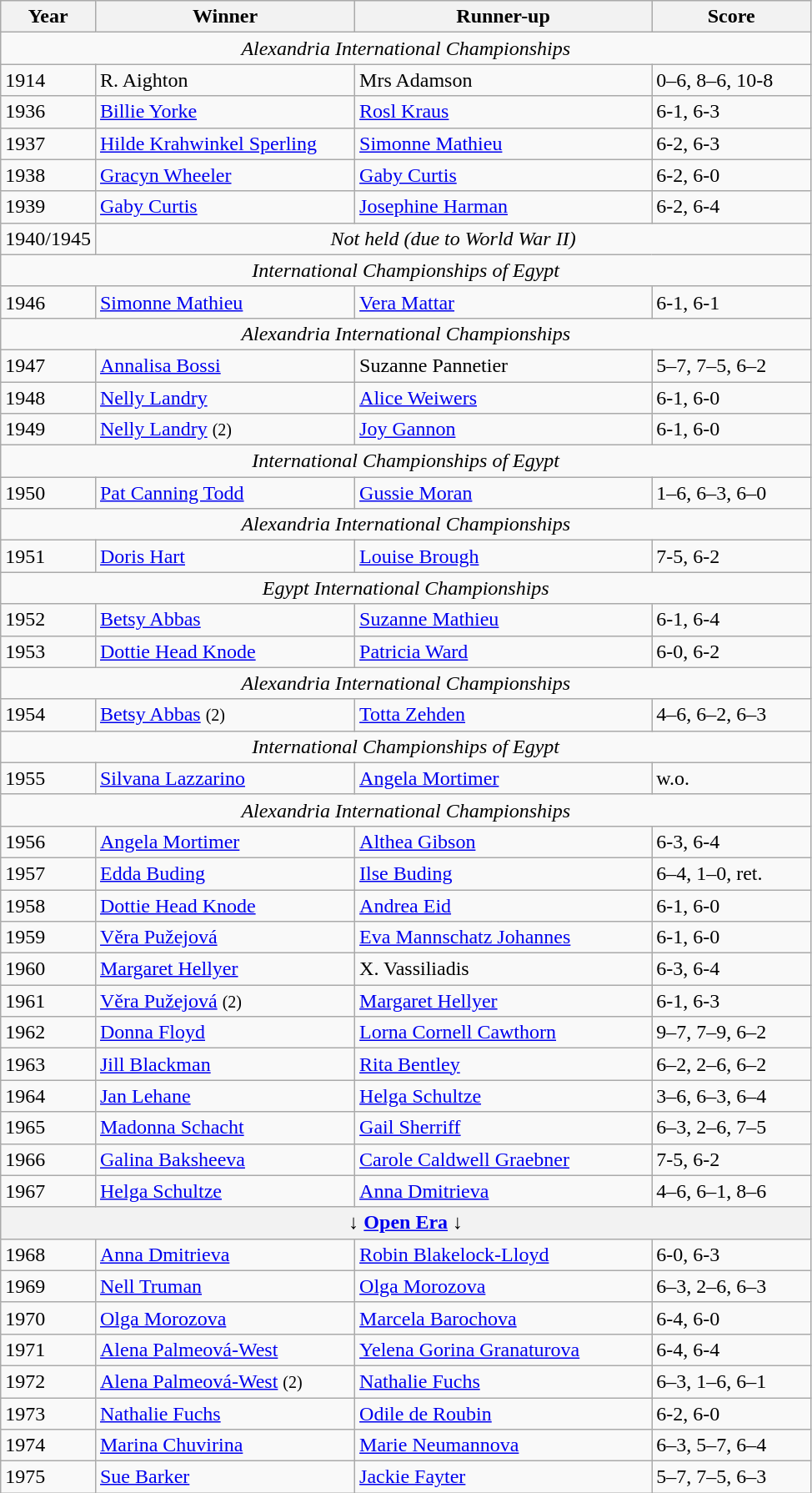<table class="wikitable">
<tr>
<th style="width:60px;">Year</th>
<th style="width:200px;">Winner</th>
<th style="width:230px;">Runner-up</th>
<th style="width:120px;">Score</th>
</tr>
<tr>
<td colspan=4 align=center><em>Alexandria International Championships</em></td>
</tr>
<tr>
<td>1914</td>
<td> R. Aighton</td>
<td> Mrs Adamson</td>
<td>0–6, 8–6, 10-8</td>
</tr>
<tr>
<td>1936</td>
<td> <a href='#'>Billie Yorke</a></td>
<td> <a href='#'>Rosl Kraus</a></td>
<td>6-1, 6-3</td>
</tr>
<tr>
<td>1937</td>
<td> <a href='#'>Hilde Krahwinkel Sperling</a></td>
<td> <a href='#'>Simonne Mathieu</a></td>
<td>6-2, 6-3</td>
</tr>
<tr>
<td>1938</td>
<td> <a href='#'>Gracyn Wheeler</a></td>
<td> <a href='#'>Gaby Curtis</a></td>
<td>6-2, 6-0</td>
</tr>
<tr>
<td>1939</td>
<td> <a href='#'>Gaby Curtis</a></td>
<td> <a href='#'>Josephine Harman</a></td>
<td>6-2, 6-4</td>
</tr>
<tr>
<td>1940/1945</td>
<td colspan=4 align=center><em>Not held (due to World War II)</em></td>
</tr>
<tr>
<td colspan=4 align=center><em>International Championships of Egypt</em></td>
</tr>
<tr>
<td>1946</td>
<td> <a href='#'>Simonne Mathieu</a></td>
<td> <a href='#'>Vera Mattar</a></td>
<td>6-1, 6-1</td>
</tr>
<tr>
<td colspan=4 align=center><em>Alexandria International Championships</em></td>
</tr>
<tr>
<td>1947</td>
<td> <a href='#'>Annalisa Bossi</a></td>
<td> Suzanne Pannetier</td>
<td>5–7, 7–5, 6–2</td>
</tr>
<tr>
<td>1948</td>
<td> <a href='#'>Nelly Landry</a></td>
<td> <a href='#'>Alice Weiwers</a></td>
<td>6-1, 6-0</td>
</tr>
<tr>
<td>1949</td>
<td> <a href='#'>Nelly Landry</a> <small>(2)</small></td>
<td> <a href='#'>Joy Gannon</a></td>
<td>6-1, 6-0</td>
</tr>
<tr>
<td colspan=4 align=center><em>International Championships of Egypt</em></td>
</tr>
<tr>
<td>1950</td>
<td>  <a href='#'>Pat Canning Todd</a></td>
<td> <a href='#'>Gussie Moran</a></td>
<td>1–6, 6–3, 6–0</td>
</tr>
<tr>
<td colspan=4 align=center><em>Alexandria International Championships</em></td>
</tr>
<tr>
<td>1951</td>
<td> <a href='#'>Doris Hart</a></td>
<td> <a href='#'>Louise Brough</a></td>
<td>7-5, 6-2</td>
</tr>
<tr>
<td colspan=4 align=center><em>Egypt International Championships</em></td>
</tr>
<tr>
<td>1952</td>
<td> <a href='#'>Betsy Abbas</a></td>
<td> <a href='#'>Suzanne Mathieu</a></td>
<td>6-1, 6-4</td>
</tr>
<tr>
<td>1953</td>
<td>  <a href='#'>Dottie Head Knode</a></td>
<td> <a href='#'>Patricia Ward</a></td>
<td>6-0, 6-2</td>
</tr>
<tr>
<td colspan=4 align=center><em>Alexandria International Championships</em></td>
</tr>
<tr>
<td>1954</td>
<td> <a href='#'>Betsy Abbas</a> <small>(2)</small></td>
<td> <a href='#'>Totta Zehden</a></td>
<td>4–6, 6–2, 6–3</td>
</tr>
<tr>
<td colspan=4 align=center><em>International Championships of Egypt</em></td>
</tr>
<tr>
<td>1955</td>
<td> <a href='#'>Silvana Lazzarino</a></td>
<td> <a href='#'>Angela Mortimer</a></td>
<td>w.o.</td>
</tr>
<tr>
<td colspan=4 align=center><em>Alexandria International Championships</em></td>
</tr>
<tr>
<td>1956</td>
<td> <a href='#'>Angela Mortimer</a></td>
<td> <a href='#'>Althea Gibson</a></td>
<td>6-3, 6-4</td>
</tr>
<tr>
<td>1957</td>
<td>  <a href='#'>Edda Buding</a></td>
<td> <a href='#'>Ilse Buding</a></td>
<td>6–4, 1–0, ret.</td>
</tr>
<tr>
<td>1958</td>
<td>  <a href='#'>Dottie Head Knode</a></td>
<td> <a href='#'>Andrea Eid</a></td>
<td>6-1, 6-0</td>
</tr>
<tr>
<td>1959</td>
<td> <a href='#'>Věra Pužejová</a></td>
<td> <a href='#'>Eva Mannschatz Johannes</a></td>
<td>6-1, 6-0</td>
</tr>
<tr>
<td>1960</td>
<td>  <a href='#'>Margaret Hellyer</a></td>
<td> X. Vassiliadis</td>
<td>6-3, 6-4</td>
</tr>
<tr>
<td>1961</td>
<td> <a href='#'>Věra Pužejová</a> <small>(2)</small></td>
<td> <a href='#'>Margaret Hellyer</a></td>
<td>6-1, 6-3</td>
</tr>
<tr>
<td>1962</td>
<td> <a href='#'>Donna Floyd</a></td>
<td> <a href='#'>Lorna Cornell Cawthorn</a></td>
<td>9–7, 7–9, 6–2</td>
</tr>
<tr>
<td>1963</td>
<td> <a href='#'>Jill Blackman</a></td>
<td> <a href='#'>Rita Bentley</a></td>
<td>6–2, 2–6, 6–2</td>
</tr>
<tr>
<td>1964</td>
<td> <a href='#'>Jan Lehane</a></td>
<td> <a href='#'>Helga Schultze</a></td>
<td>3–6, 6–3, 6–4</td>
</tr>
<tr>
<td>1965</td>
<td> <a href='#'>Madonna Schacht</a></td>
<td> <a href='#'>Gail Sherriff</a></td>
<td>6–3, 2–6, 7–5</td>
</tr>
<tr>
<td>1966</td>
<td> <a href='#'>Galina Baksheeva</a></td>
<td> <a href='#'>Carole Caldwell Graebner</a></td>
<td>7-5, 6-2</td>
</tr>
<tr>
<td>1967</td>
<td> <a href='#'>Helga Schultze</a></td>
<td> <a href='#'>Anna Dmitrieva</a></td>
<td>4–6, 6–1, 8–6</td>
</tr>
<tr>
<th colspan=4 align=center>↓  <a href='#'>Open Era</a>  ↓</th>
</tr>
<tr>
<td>1968</td>
<td> <a href='#'>Anna Dmitrieva</a></td>
<td> <a href='#'>Robin Blakelock-Lloyd</a></td>
<td>6-0, 6-3</td>
</tr>
<tr>
<td>1969</td>
<td> <a href='#'>Nell Truman</a></td>
<td> <a href='#'>Olga Morozova</a></td>
<td>6–3, 2–6, 6–3</td>
</tr>
<tr>
<td>1970</td>
<td> <a href='#'>Olga Morozova</a></td>
<td> <a href='#'>Marcela Barochova</a></td>
<td>6-4, 6-0</td>
</tr>
<tr>
<td>1971</td>
<td> <a href='#'>Alena Palmeová-West</a></td>
<td> <a href='#'>Yelena Gorina Granaturova</a></td>
<td>6-4, 6-4</td>
</tr>
<tr>
<td>1972</td>
<td> <a href='#'>Alena Palmeová-West</a> <small>(2)</small></td>
<td> <a href='#'>Nathalie Fuchs</a></td>
<td>6–3, 1–6, 6–1</td>
</tr>
<tr>
<td>1973</td>
<td> <a href='#'>Nathalie Fuchs</a></td>
<td> <a href='#'>Odile de Roubin</a></td>
<td>6-2, 6-0</td>
</tr>
<tr>
<td>1974</td>
<td> <a href='#'>Marina Chuvirina</a></td>
<td> <a href='#'>Marie Neumannova</a></td>
<td>6–3, 5–7, 6–4</td>
</tr>
<tr>
<td>1975</td>
<td> <a href='#'>Sue Barker</a></td>
<td> <a href='#'>Jackie Fayter</a></td>
<td>5–7, 7–5, 6–3</td>
</tr>
</table>
